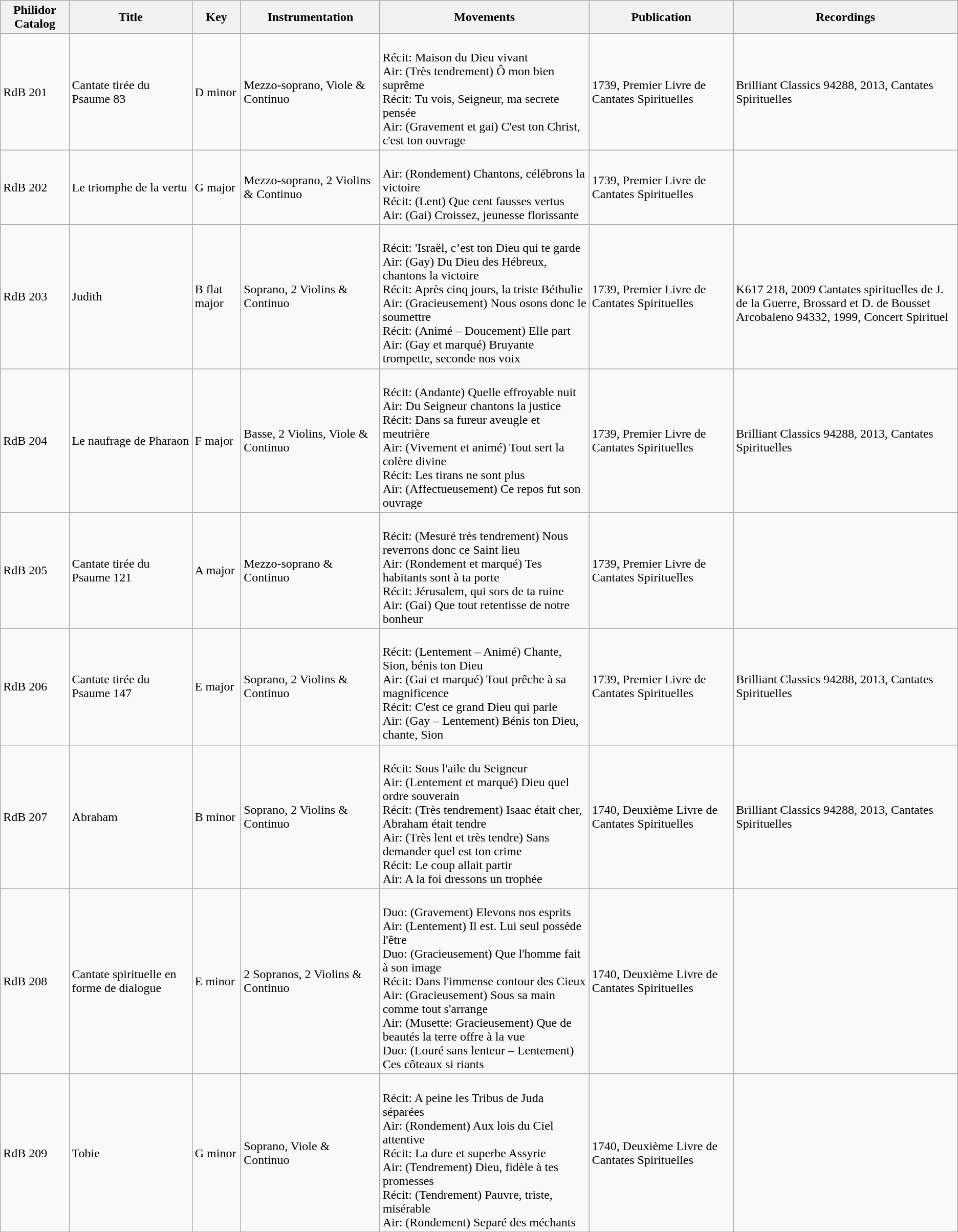<table class="wikitable">
<tr>
<th>Philidor Catalog</th>
<th>Title</th>
<th>Key</th>
<th>Instrumentation</th>
<th>Movements</th>
<th>Publication</th>
<th>Recordings</th>
</tr>
<tr>
<td>RdB 201</td>
<td>Cantate tirée du Psaume 83</td>
<td>D minor</td>
<td>Mezzo-soprano, Viole & Continuo</td>
<td><br>Récit: Maison du Dieu vivant<br>
Air: (Très tendrement) Ô mon bien suprême<br>
Récit: Tu vois, Seigneur, ma secrete pensée<br>
Air: (Gravement et gai) C'est ton Christ, c'est ton ouvrage</td>
<td>1739, Premier Livre de Cantates Spirituelles</td>
<td>Brilliant Classics 94288, 2013, Cantates Spirituelles</td>
</tr>
<tr>
<td>RdB 202</td>
<td>Le triomphe de la vertu</td>
<td>G major</td>
<td>Mezzo-soprano, 2 Violins & Continuo</td>
<td><br>Air: (Rondement) Chantons, célébrons la victoire<br>
Récit: (Lent) Que cent fausses vertus<br>
Air: (Gai) Croissez, jeunesse florissante</td>
<td>1739, Premier Livre de Cantates Spirituelles</td>
<td></td>
</tr>
<tr>
<td>RdB 203</td>
<td>Judith</td>
<td>B flat major</td>
<td>Soprano, 2 Violins & Continuo</td>
<td><br>Récit: 'Israël, c’est ton Dieu qui te garde<br>
Air: (Gay) Du Dieu des Hébreux, chantons la victoire<br>
Récit: Après cinq jours, la triste Béthulie<br>
Air: (Gracieusement) Nous osons donc le soumettre<br>
Récit: (Animé – Doucement) Elle part<br>
Air: (Gay et marqué) Bruyante trompette, seconde nos voix</td>
<td>1739, Premier Livre de Cantates Spirituelles</td>
<td><br>K617 218, 2009 Cantates spirituelles de J. de la Guerre, Brossard et D. de Bousset<br>
Arcobaleno 94332, 1999, Concert Spirituel</td>
</tr>
<tr>
<td>RdB 204</td>
<td>Le naufrage de Pharaon</td>
<td>F major</td>
<td>Basse, 2 Violins, Viole & Continuo</td>
<td><br>Récit: (Andante) Quelle effroyable nuit<br>
Air: Du Seigneur chantons la justice<br>
Récit: Dans sa fureur aveugle et meutrière<br>
Air: (Vivement et animé) Tout sert la colère divine<br>
Récit: Les tirans ne sont plus<br>
Air: (Affectueusement) Ce repos fut son ouvrage</td>
<td>1739, Premier Livre de Cantates Spirituelles</td>
<td>Brilliant Classics 94288, 2013, Cantates Spirituelles</td>
</tr>
<tr>
<td>RdB 205</td>
<td>Cantate tirée du Psaume 121</td>
<td>A major</td>
<td>Mezzo-soprano & Continuo</td>
<td><br>Récit: (Mesuré très tendrement) Nous reverrons donc ce Saint lieu<br>
Air: (Rondement et marqué) Tes habitants sont à ta porte<br>
Récit: Jérusalem, qui sors de ta ruine<br>
Air: (Gai) Que tout retentisse de notre bonheur</td>
<td>1739, Premier Livre de Cantates Spirituelles</td>
<td></td>
</tr>
<tr>
<td>RdB 206</td>
<td>Cantate tirée du Psaume 147</td>
<td>E major</td>
<td>Soprano, 2 Violins & Continuo</td>
<td><br>Récit: (Lentement – Animé) Chante, Sion, bénis ton Dieu<br>
Air: (Gai et marqué) Tout prêche à sa magnificence<br>
Récit: C'est ce grand Dieu qui parle<br>
Air: (Gay – Lentement) Bénis ton Dieu, chante, Sion</td>
<td>1739, Premier Livre de Cantates Spirituelles</td>
<td>Brilliant Classics 94288, 2013, Cantates Spirituelles</td>
</tr>
<tr>
<td>RdB 207</td>
<td>Abraham</td>
<td>B minor</td>
<td>Soprano, 2 Violins & Continuo</td>
<td><br>Récit: Sous l'aile du Seigneur<br>
Air: (Lentement et marqué) Dieu quel ordre souverain<br>
Récit: (Très tendrement) Isaac était cher, Abraham était tendre<br>
Air: (Très lent et très tendre) Sans demander quel est ton crime<br>
Récit: Le coup allait partir<br>
Air: A la foi dressons un trophée</td>
<td>1740, Deuxième Livre de Cantates Spirituelles</td>
<td>Brilliant Classics 94288, 2013, Cantates Spirituelles</td>
</tr>
<tr>
<td>RdB 208</td>
<td>Cantate spirituelle en forme de dialogue</td>
<td>E minor</td>
<td>2 Sopranos, 2 Violins & Continuo</td>
<td><br>Duo: (Gravement) Elevons nos esprits<br>
Air: (Lentement) Il est. Lui seul possède l'être<br>
Duo: (Gracieusement) Que l'homme fait à son image<br>
Récit: Dans l'immense contour des Cieux<br>
Air: (Gracieusement) Sous sa main comme tout s'arrange<br>
Air: (Musette: Gracieusement) Que de beautés la terre offre à la vue<br>
Duo: (Louré sans lenteur – Lentement) Ces côteaux si riants</td>
<td>1740, Deuxième Livre de Cantates Spirituelles</td>
<td></td>
</tr>
<tr>
<td>RdB 209</td>
<td>Tobie</td>
<td>G minor</td>
<td>Soprano, Viole & Continuo</td>
<td><br>Récit: A peine les Tribus de Juda séparées<br>
Air: (Rondement) Aux lois du Ciel attentive<br>
Récit: La dure et superbe Assyrie<br>
Air: (Tendrement) Dieu, fidèle à tes promesses<br>
Récit: (Tendrement) Pauvre, triste, misérable<br>
Air: (Rondement) Separé des méchants</td>
<td>1740, Deuxième Livre de Cantates Spirituelles</td>
<td></td>
</tr>
</table>
